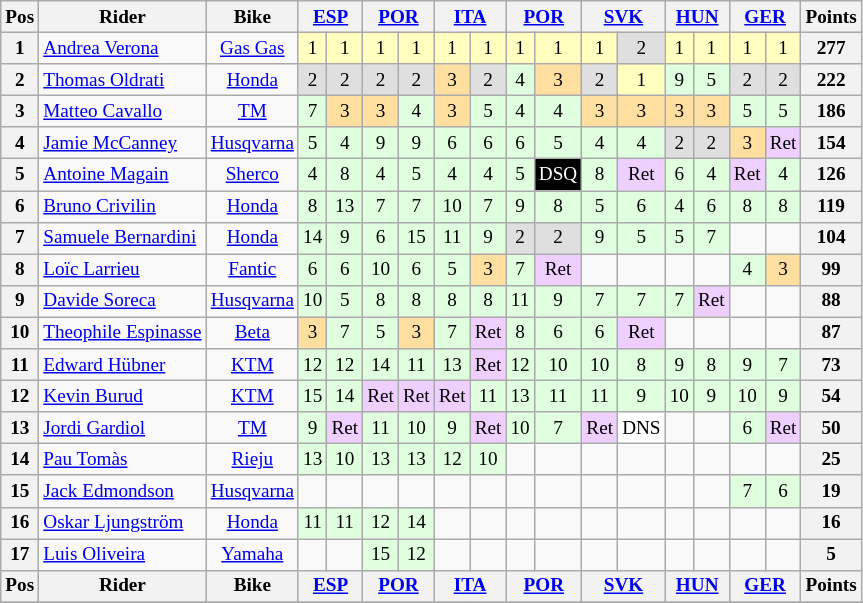<table class="wikitable" style="font-size: 80%; text-align:center">
<tr valign="top">
<th valign="middle">Pos</th>
<th valign="middle">Rider</th>
<th valign="middle">Bike</th>
<th colspan=2><a href='#'>ESP</a><br></th>
<th colspan=2><a href='#'>POR</a><br></th>
<th colspan=2><a href='#'>ITA</a><br></th>
<th colspan=2><a href='#'>POR</a><br></th>
<th colspan=2><a href='#'>SVK</a><br></th>
<th colspan=2><a href='#'>HUN</a><br></th>
<th colspan=2><a href='#'>GER</a><br></th>
<th valign="middle">Points</th>
</tr>
<tr>
<th>1</th>
<td align=left> <a href='#'>Andrea Verona</a></td>
<td><a href='#'>Gas Gas</a></td>
<td style="background:#ffffbf;">1</td>
<td style="background:#ffffbf;">1</td>
<td style="background:#ffffbf;">1</td>
<td style="background:#ffffbf;">1</td>
<td style="background:#ffffbf;">1</td>
<td style="background:#ffffbf;">1</td>
<td style="background:#ffffbf;">1</td>
<td style="background:#ffffbf;">1</td>
<td style="background:#ffffbf;">1</td>
<td style="background:#dfdfdf;">2</td>
<td style="background:#ffffbf;">1</td>
<td style="background:#ffffbf;">1</td>
<td style="background:#ffffbf;">1</td>
<td style="background:#ffffbf;">1</td>
<th>277</th>
</tr>
<tr>
<th>2</th>
<td align=left> <a href='#'>Thomas Oldrati</a></td>
<td><a href='#'>Honda</a></td>
<td style="background:#dfdfdf;">2</td>
<td style="background:#dfdfdf;">2</td>
<td style="background:#dfdfdf;">2</td>
<td style="background:#dfdfdf;">2</td>
<td style="background:#ffdf9f;">3</td>
<td style="background:#dfdfdf;">2</td>
<td style="background:#dfffdf;">4</td>
<td style="background:#ffdf9f;">3</td>
<td style="background:#dfdfdf;">2</td>
<td style="background:#ffffbf;">1</td>
<td style="background:#dfffdf;">9</td>
<td style="background:#dfffdf;">5</td>
<td style="background:#dfdfdf;">2</td>
<td style="background:#dfdfdf;">2</td>
<th>222</th>
</tr>
<tr>
<th>3</th>
<td align=left> <a href='#'>Matteo Cavallo</a></td>
<td><a href='#'>TM</a></td>
<td style="background:#dfffdf;">7</td>
<td style="background:#ffdf9f;">3</td>
<td style="background:#ffdf9f;">3</td>
<td style="background:#dfffdf;">4</td>
<td style="background:#ffdf9f;">3</td>
<td style="background:#dfffdf;">5</td>
<td style="background:#dfffdf;">4</td>
<td style="background:#dfffdf;">4</td>
<td style="background:#ffdf9f;">3</td>
<td style="background:#ffdf9f;">3</td>
<td style="background:#ffdf9f;">3</td>
<td style="background:#ffdf9f;">3</td>
<td style="background:#dfffdf;">5</td>
<td style="background:#dfffdf;">5</td>
<th>186</th>
</tr>
<tr>
<th>4</th>
<td align=left> <a href='#'>Jamie McCanney</a></td>
<td><a href='#'>Husqvarna</a></td>
<td style="background:#dfffdf;">5</td>
<td style="background:#dfffdf;">4</td>
<td style="background:#dfffdf;">9</td>
<td style="background:#dfffdf;">9</td>
<td style="background:#dfffdf;">6</td>
<td style="background:#dfffdf;">6</td>
<td style="background:#dfffdf;">6</td>
<td style="background:#dfffdf;">5</td>
<td style="background:#dfffdf;">4</td>
<td style="background:#dfffdf;">4</td>
<td style="background:#dfdfdf;">2</td>
<td style="background:#dfdfdf;">2</td>
<td style="background:#ffdf9f;">3</td>
<td style="background:#efcfff;">Ret</td>
<th>154</th>
</tr>
<tr>
<th>5</th>
<td align=left> <a href='#'>Antoine Magain</a></td>
<td><a href='#'>Sherco</a></td>
<td style="background:#dfffdf;">4</td>
<td style="background:#dfffdf;">8</td>
<td style="background:#dfffdf;">4</td>
<td style="background:#dfffdf;">5</td>
<td style="background:#dfffdf;">4</td>
<td style="background:#dfffdf;">4</td>
<td style="background:#dfffdf;">5</td>
<td style="background-color:#000000;color:white">DSQ</td>
<td style="background:#dfffdf;">8</td>
<td style="background:#efcfff;">Ret</td>
<td style="background:#dfffdf;">6</td>
<td style="background:#dfffdf;">4</td>
<td style="background:#efcfff;">Ret</td>
<td style="background:#dfffdf;">4</td>
<th>126</th>
</tr>
<tr>
<th>6</th>
<td align=left> <a href='#'>Bruno Crivilin</a></td>
<td><a href='#'>Honda</a></td>
<td style="background:#dfffdf;">8</td>
<td style="background:#dfffdf;">13</td>
<td style="background:#dfffdf;">7</td>
<td style="background:#dfffdf;">7</td>
<td style="background:#dfffdf;">10</td>
<td style="background:#dfffdf;">7</td>
<td style="background:#dfffdf;">9</td>
<td style="background:#dfffdf;">8</td>
<td style="background:#dfffdf;">5</td>
<td style="background:#dfffdf;">6</td>
<td style="background:#dfffdf;">4</td>
<td style="background:#dfffdf;">6</td>
<td style="background:#dfffdf;">8</td>
<td style="background:#dfffdf;">8</td>
<th>119</th>
</tr>
<tr>
<th>7</th>
<td align=left> <a href='#'>Samuele Bernardini</a></td>
<td><a href='#'>Honda</a></td>
<td style="background:#dfffdf;">14</td>
<td style="background:#dfffdf;">9</td>
<td style="background:#dfffdf;">6</td>
<td style="background:#dfffdf;">15</td>
<td style="background:#dfffdf;">11</td>
<td style="background:#dfffdf;">9</td>
<td style="background:#dfdfdf;">2</td>
<td style="background:#dfdfdf;">2</td>
<td style="background:#dfffdf;">9</td>
<td style="background:#dfffdf;">5</td>
<td style="background:#dfffdf;">5</td>
<td style="background:#dfffdf;">7</td>
<td></td>
<td></td>
<th>104</th>
</tr>
<tr>
<th>8</th>
<td align=left> <a href='#'>Loïc Larrieu</a></td>
<td><a href='#'>Fantic</a></td>
<td style="background:#dfffdf;">6</td>
<td style="background:#dfffdf;">6</td>
<td style="background:#dfffdf;">10</td>
<td style="background:#dfffdf;">6</td>
<td style="background:#dfffdf;">5</td>
<td style="background:#ffdf9f;">3</td>
<td style="background:#dfffdf;">7</td>
<td style="background:#efcfff;">Ret</td>
<td></td>
<td></td>
<td></td>
<td></td>
<td style="background:#dfffdf;">4</td>
<td style="background:#ffdf9f;">3</td>
<th>99</th>
</tr>
<tr>
<th>9</th>
<td align=left> <a href='#'>Davide Soreca</a></td>
<td><a href='#'>Husqvarna</a></td>
<td style="background:#dfffdf;">10</td>
<td style="background:#dfffdf;">5</td>
<td style="background:#dfffdf;">8</td>
<td style="background:#dfffdf;">8</td>
<td style="background:#dfffdf;">8</td>
<td style="background:#dfffdf;">8</td>
<td style="background:#dfffdf;">11</td>
<td style="background:#dfffdf;">9</td>
<td style="background:#dfffdf;">7</td>
<td style="background:#dfffdf;">7</td>
<td style="background:#dfffdf;">7</td>
<td style="background:#efcfff;">Ret</td>
<td></td>
<td></td>
<th>88</th>
</tr>
<tr>
<th>10</th>
<td align=left> <a href='#'>Theophile Espinasse</a></td>
<td><a href='#'>Beta</a></td>
<td style="background:#ffdf9f;">3</td>
<td style="background:#dfffdf;">7</td>
<td style="background:#dfffdf;">5</td>
<td style="background:#ffdf9f;">3</td>
<td style="background:#dfffdf;">7</td>
<td style="background:#efcfff;">Ret</td>
<td style="background:#dfffdf;">8</td>
<td style="background:#dfffdf;">6</td>
<td style="background:#dfffdf;">6</td>
<td style="background:#efcfff;">Ret</td>
<td></td>
<td></td>
<td></td>
<td></td>
<th>87</th>
</tr>
<tr>
<th>11</th>
<td align=left> <a href='#'>Edward Hübner</a></td>
<td><a href='#'>KTM</a></td>
<td style="background:#dfffdf;">12</td>
<td style="background:#dfffdf;">12</td>
<td style="background:#dfffdf;">14</td>
<td style="background:#dfffdf;">11</td>
<td style="background:#dfffdf;">13</td>
<td style="background:#efcfff;">Ret</td>
<td style="background:#dfffdf;">12</td>
<td style="background:#dfffdf;">10</td>
<td style="background:#dfffdf;">10</td>
<td style="background:#dfffdf;">8</td>
<td style="background:#dfffdf;">9</td>
<td style="background:#dfffdf;">8</td>
<td style="background:#dfffdf;">9</td>
<td style="background:#dfffdf;">7</td>
<th>73</th>
</tr>
<tr>
<th>12</th>
<td align=left> <a href='#'>Kevin Burud</a></td>
<td><a href='#'>KTM</a></td>
<td style="background:#dfffdf;">15</td>
<td style="background:#dfffdf;">14</td>
<td style="background:#efcfff;">Ret</td>
<td style="background:#efcfff;">Ret</td>
<td style="background:#efcfff;">Ret</td>
<td style="background:#dfffdf;">11</td>
<td style="background:#dfffdf;">13</td>
<td style="background:#dfffdf;">11</td>
<td style="background:#dfffdf;">11</td>
<td style="background:#dfffdf;">9</td>
<td style="background:#dfffdf;">10</td>
<td style="background:#dfffdf;">9</td>
<td style="background:#dfffdf;">10</td>
<td style="background:#dfffdf;">9</td>
<th>54</th>
</tr>
<tr>
<th>13</th>
<td align=left> <a href='#'>Jordi Gardiol</a></td>
<td><a href='#'>TM</a></td>
<td style="background:#dfffdf;">9</td>
<td style="background:#efcfff;">Ret</td>
<td style="background:#dfffdf;">11</td>
<td style="background:#dfffdf;">10</td>
<td style="background:#dfffdf;">9</td>
<td style="background:#efcfff;">Ret</td>
<td style="background:#dfffdf;">10</td>
<td style="background:#dfffdf;">7</td>
<td style="background:#efcfff;">Ret</td>
<td style="background:#ffffff;">DNS</td>
<td></td>
<td></td>
<td style="background:#dfffdf;">6</td>
<td style="background:#efcfff;">Ret</td>
<th>50</th>
</tr>
<tr>
<th>14</th>
<td align=left> <a href='#'>Pau Tomàs</a></td>
<td><a href='#'>Rieju</a></td>
<td style="background:#dfffdf;">13</td>
<td style="background:#dfffdf;">10</td>
<td style="background:#dfffdf;">13</td>
<td style="background:#dfffdf;">13</td>
<td style="background:#dfffdf;">12</td>
<td style="background:#dfffdf;">10</td>
<td></td>
<td></td>
<td></td>
<td></td>
<td></td>
<td></td>
<td></td>
<td></td>
<th>25</th>
</tr>
<tr>
<th>15</th>
<td align=left> <a href='#'>Jack Edmondson</a></td>
<td><a href='#'>Husqvarna</a></td>
<td></td>
<td></td>
<td></td>
<td></td>
<td></td>
<td></td>
<td></td>
<td></td>
<td></td>
<td></td>
<td></td>
<td></td>
<td style="background:#dfffdf;">7</td>
<td style="background:#dfffdf;">6</td>
<th>19</th>
</tr>
<tr>
<th>16</th>
<td align=left> <a href='#'>Oskar Ljungström</a></td>
<td><a href='#'>Honda</a></td>
<td style="background:#dfffdf;">11</td>
<td style="background:#dfffdf;">11</td>
<td style="background:#dfffdf;">12</td>
<td style="background:#dfffdf;">14</td>
<td></td>
<td></td>
<td></td>
<td></td>
<td></td>
<td></td>
<td></td>
<td></td>
<td></td>
<td></td>
<th>16</th>
</tr>
<tr>
<th>17</th>
<td align=left> <a href='#'>Luis Oliveira</a></td>
<td><a href='#'>Yamaha</a></td>
<td></td>
<td></td>
<td style="background:#dfffdf;">15</td>
<td style="background:#dfffdf;">12</td>
<td></td>
<td></td>
<td></td>
<td></td>
<td></td>
<td></td>
<td></td>
<td></td>
<td></td>
<td></td>
<th>5</th>
</tr>
<tr valign="top">
<th valign="middle">Pos</th>
<th valign="middle">Rider</th>
<th valign="middle">Bike</th>
<th colspan=2><a href='#'>ESP</a><br></th>
<th colspan=2><a href='#'>POR</a><br></th>
<th colspan=2><a href='#'>ITA</a><br></th>
<th colspan=2><a href='#'>POR</a><br></th>
<th colspan=2><a href='#'>SVK</a><br></th>
<th colspan=2><a href='#'>HUN</a><br></th>
<th colspan=2><a href='#'>GER</a><br></th>
<th valign="middle">Points</th>
</tr>
<tr>
</tr>
</table>
